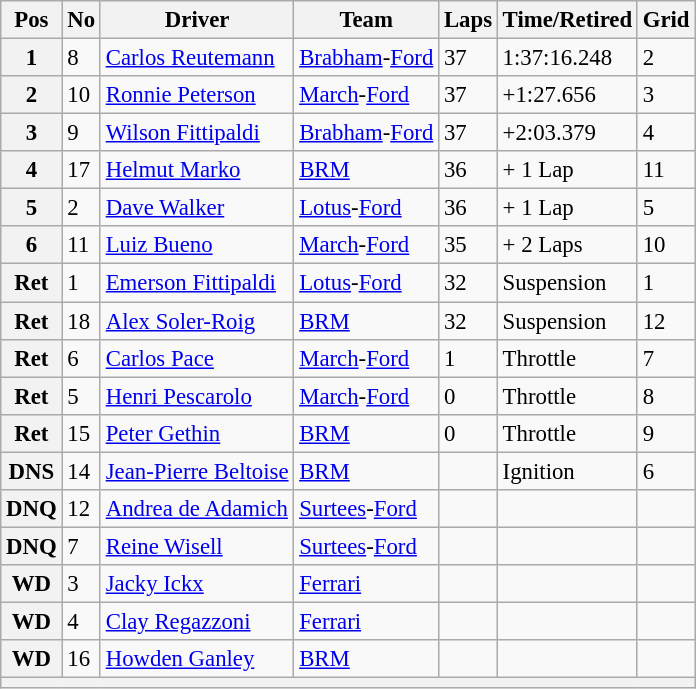<table class="wikitable" style="font-size: 95%;">
<tr>
<th>Pos</th>
<th>No</th>
<th>Driver</th>
<th>Team</th>
<th>Laps</th>
<th>Time/Retired</th>
<th>Grid</th>
</tr>
<tr>
<th>1</th>
<td>8</td>
<td> <a href='#'>Carlos Reutemann</a></td>
<td><a href='#'>Brabham</a>-<a href='#'>Ford</a></td>
<td>37</td>
<td>1:37:16.248</td>
<td>2</td>
</tr>
<tr>
<th>2</th>
<td>10</td>
<td> <a href='#'>Ronnie Peterson</a></td>
<td><a href='#'>March</a>-<a href='#'>Ford</a></td>
<td>37</td>
<td>+1:27.656</td>
<td>3</td>
</tr>
<tr>
<th>3</th>
<td>9</td>
<td> <a href='#'>Wilson Fittipaldi</a></td>
<td><a href='#'>Brabham</a>-<a href='#'>Ford</a></td>
<td>37</td>
<td>+2:03.379</td>
<td>4</td>
</tr>
<tr>
<th>4</th>
<td>17</td>
<td> <a href='#'>Helmut Marko</a></td>
<td><a href='#'>BRM</a></td>
<td>36</td>
<td>+ 1 Lap</td>
<td>11</td>
</tr>
<tr>
<th>5</th>
<td>2</td>
<td> <a href='#'>Dave Walker</a></td>
<td><a href='#'>Lotus</a>-<a href='#'>Ford</a></td>
<td>36</td>
<td>+ 1 Lap</td>
<td>5</td>
</tr>
<tr>
<th>6</th>
<td>11</td>
<td> <a href='#'>Luiz Bueno</a></td>
<td><a href='#'>March</a>-<a href='#'>Ford</a></td>
<td>35</td>
<td>+ 2 Laps</td>
<td>10</td>
</tr>
<tr>
<th>Ret</th>
<td>1</td>
<td> <a href='#'>Emerson Fittipaldi</a></td>
<td><a href='#'>Lotus</a>-<a href='#'>Ford</a></td>
<td>32</td>
<td>Suspension</td>
<td>1</td>
</tr>
<tr>
<th>Ret</th>
<td>18</td>
<td> <a href='#'>Alex Soler-Roig</a></td>
<td><a href='#'>BRM</a></td>
<td>32</td>
<td>Suspension</td>
<td>12</td>
</tr>
<tr>
<th>Ret</th>
<td>6</td>
<td> <a href='#'>Carlos Pace</a></td>
<td><a href='#'>March</a>-<a href='#'>Ford</a></td>
<td>1</td>
<td>Throttle</td>
<td>7</td>
</tr>
<tr>
<th>Ret</th>
<td>5</td>
<td> <a href='#'>Henri Pescarolo</a></td>
<td><a href='#'>March</a>-<a href='#'>Ford</a></td>
<td>0</td>
<td>Throttle</td>
<td>8</td>
</tr>
<tr>
<th>Ret</th>
<td>15</td>
<td> <a href='#'>Peter Gethin</a></td>
<td><a href='#'>BRM</a></td>
<td>0</td>
<td>Throttle</td>
<td>9</td>
</tr>
<tr>
<th>DNS</th>
<td>14</td>
<td> <a href='#'>Jean-Pierre Beltoise</a></td>
<td><a href='#'>BRM</a></td>
<td></td>
<td>Ignition</td>
<td>6</td>
</tr>
<tr>
<th>DNQ</th>
<td>12</td>
<td> <a href='#'>Andrea de Adamich</a></td>
<td><a href='#'>Surtees</a>-<a href='#'>Ford</a></td>
<td></td>
<td></td>
<td></td>
</tr>
<tr>
<th>DNQ</th>
<td>7</td>
<td> <a href='#'>Reine Wisell</a></td>
<td><a href='#'>Surtees</a>-<a href='#'>Ford</a></td>
<td></td>
<td></td>
<td></td>
</tr>
<tr>
<th>WD</th>
<td>3</td>
<td> <a href='#'>Jacky Ickx</a></td>
<td><a href='#'>Ferrari</a></td>
<td></td>
<td></td>
<td></td>
</tr>
<tr>
<th>WD</th>
<td>4</td>
<td> <a href='#'>Clay Regazzoni</a></td>
<td><a href='#'>Ferrari</a></td>
<td></td>
<td></td>
<td></td>
</tr>
<tr>
<th>WD</th>
<td>16</td>
<td> <a href='#'>Howden Ganley</a></td>
<td><a href='#'>BRM</a></td>
<td></td>
<td></td>
<td></td>
</tr>
<tr>
<th colspan="7"></th>
</tr>
</table>
